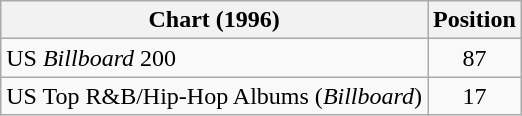<table class="wikitable sortable">
<tr>
<th>Chart (1996)</th>
<th>Position</th>
</tr>
<tr>
<td>US <em>Billboard</em> 200</td>
<td align="center">87</td>
</tr>
<tr>
<td>US Top R&B/Hip-Hop Albums (<em>Billboard</em>)</td>
<td align="center">17</td>
</tr>
</table>
